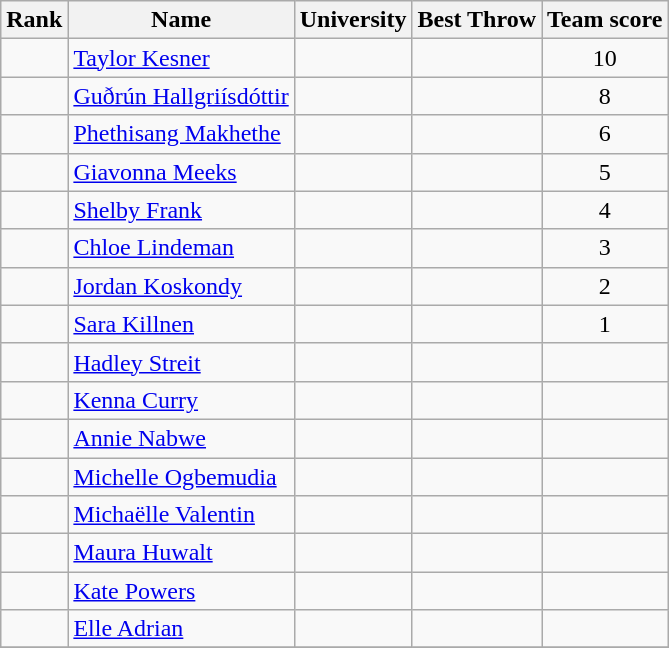<table class="wikitable sortable" style="text-align:center">
<tr>
<th>Rank</th>
<th>Name</th>
<th>University</th>
<th>Best Throw</th>
<th>Team score</th>
</tr>
<tr>
<td></td>
<td align=left> <a href='#'>Taylor Kesner</a></td>
<td></td>
<td><strong></strong></td>
<td>10 </td>
</tr>
<tr>
<td></td>
<td align=left> <a href='#'>Guðrún Hallgriísdóttir</a></td>
<td></td>
<td><strong></strong></td>
<td>8 </td>
</tr>
<tr>
<td></td>
<td align=left> <a href='#'>Phethisang Makhethe</a></td>
<td></td>
<td><strong></strong></td>
<td>6</td>
</tr>
<tr>
<td></td>
<td align=left> <a href='#'>Giavonna Meeks</a></td>
<td></td>
<td><strong></strong></td>
<td>5</td>
</tr>
<tr>
<td></td>
<td align=left> <a href='#'>Shelby Frank</a></td>
<td></td>
<td><strong></strong></td>
<td>4</td>
</tr>
<tr>
<td></td>
<td align=left> <a href='#'>Chloe Lindeman</a></td>
<td></td>
<td><strong></strong></td>
<td>3</td>
</tr>
<tr>
<td></td>
<td align=left> <a href='#'>Jordan Koskondy</a></td>
<td></td>
<td><strong></strong></td>
<td>2 </td>
</tr>
<tr>
<td></td>
<td align=left> <a href='#'>Sara Killnen</a></td>
<td></td>
<td><strong></strong></td>
<td>1</td>
</tr>
<tr>
<td></td>
<td align=left> <a href='#'>Hadley Streit</a></td>
<td></td>
<td><strong></strong></td>
<td></td>
</tr>
<tr>
<td></td>
<td align=left> <a href='#'>Kenna Curry</a></td>
<td></td>
<td><strong></strong></td>
<td></td>
</tr>
<tr>
<td></td>
<td align=left> <a href='#'>Annie Nabwe</a></td>
<td></td>
<td><strong></strong></td>
<td></td>
</tr>
<tr>
<td></td>
<td align=left> <a href='#'>Michelle Ogbemudia</a></td>
<td></td>
<td><strong></strong></td>
<td></td>
</tr>
<tr>
<td></td>
<td align=left> <a href='#'>Michaëlle Valentin</a></td>
<td></td>
<td><strong></strong></td>
<td></td>
</tr>
<tr>
<td></td>
<td align=left> <a href='#'>Maura Huwalt</a></td>
<td></td>
<td><strong></strong></td>
<td></td>
</tr>
<tr>
<td></td>
<td align=left> <a href='#'>Kate Powers</a></td>
<td></td>
<td><strong></strong></td>
<td></td>
</tr>
<tr>
<td></td>
<td align=left> <a href='#'>Elle Adrian</a></td>
<td></td>
<td><strong></strong></td>
<td></td>
</tr>
<tr>
</tr>
</table>
